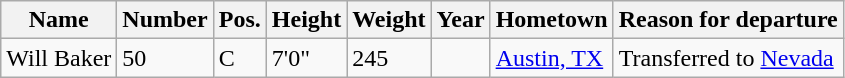<table class="wikitable sortable" border="1">
<tr>
<th>Name</th>
<th>Number</th>
<th>Pos.</th>
<th>Height</th>
<th>Weight</th>
<th>Year</th>
<th>Hometown</th>
<th class="unsortable">Reason for departure</th>
</tr>
<tr>
<td>Will Baker</td>
<td>50</td>
<td>C</td>
<td>7'0"</td>
<td>245</td>
<td></td>
<td><a href='#'>Austin, TX</a></td>
<td>Transferred to <a href='#'>Nevada</a></td>
</tr>
</table>
